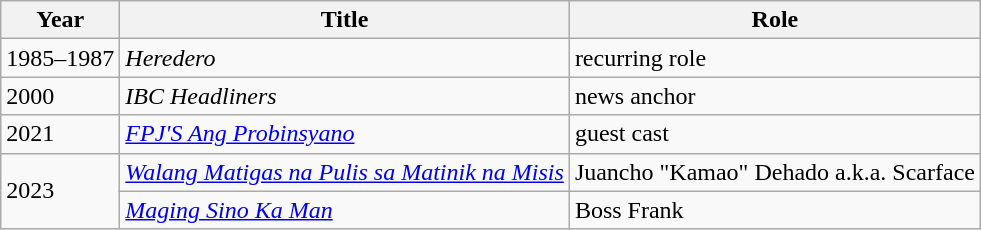<table class="wikitable table">
<tr>
<th>Year</th>
<th>Title</th>
<th>Role</th>
</tr>
<tr>
<td>1985–1987</td>
<td><em>Heredero</em></td>
<td>recurring role</td>
</tr>
<tr>
<td>2000</td>
<td><em>IBC Headliners</em></td>
<td>news anchor</td>
</tr>
<tr>
<td>2021</td>
<td><a href='#'><em>FPJ'S Ang Probinsyano</em></a></td>
<td>guest cast</td>
</tr>
<tr>
<td rowspan="2">2023</td>
<td><a href='#'><em>Walang Matigas na Pulis sa Matinik na Misis</em></a></td>
<td>Juancho "Kamao" Dehado a.k.a. Scarface</td>
</tr>
<tr>
<td><a href='#'><em>Maging Sino Ka Man</em></a></td>
<td>Boss Frank</td>
</tr>
</table>
